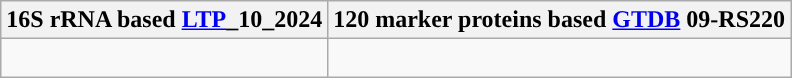<table class="wikitable">
<tr>
<th colspan=1>16S rRNA based <a href='#'>LTP</a>_10_2024</th>
<th colspan=1>120 marker proteins based <a href='#'>GTDB</a> 09-RS220</th>
</tr>
<tr>
<td style="vertical-align:top"><br></td>
<td><br></td>
</tr>
</table>
